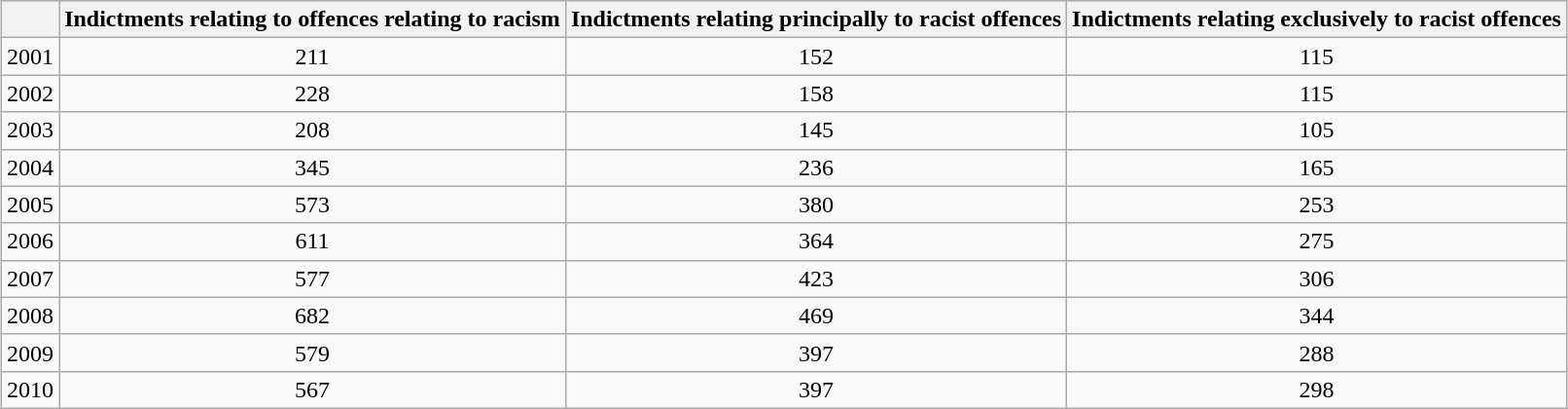<table class="wikitable" style="width=400; text-align:center; margin: 1em auto 1em auto;">
<tr>
<th></th>
<th>Indictments relating to offences relating to racism</th>
<th>Indictments relating principally to racist offences</th>
<th>Indictments relating exclusively to racist offences</th>
</tr>
<tr>
<td>2001</td>
<td>211</td>
<td>152</td>
<td>115</td>
</tr>
<tr>
<td>2002</td>
<td>228</td>
<td>158</td>
<td>115</td>
</tr>
<tr>
<td>2003</td>
<td>208</td>
<td>145</td>
<td>105</td>
</tr>
<tr>
<td>2004</td>
<td>345</td>
<td>236</td>
<td>165</td>
</tr>
<tr>
<td>2005</td>
<td>573</td>
<td>380</td>
<td>253</td>
</tr>
<tr>
<td>2006</td>
<td>611</td>
<td>364</td>
<td>275</td>
</tr>
<tr>
<td>2007</td>
<td>577</td>
<td>423</td>
<td>306</td>
</tr>
<tr>
<td>2008</td>
<td>682</td>
<td>469</td>
<td>344</td>
</tr>
<tr>
<td>2009</td>
<td>579</td>
<td>397</td>
<td>288</td>
</tr>
<tr>
<td>2010</td>
<td>567</td>
<td>397</td>
<td>298</td>
</tr>
</table>
